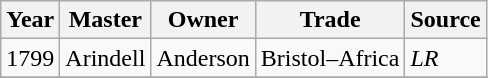<table class=" wikitable">
<tr>
<th>Year</th>
<th>Master</th>
<th>Owner</th>
<th>Trade</th>
<th>Source</th>
</tr>
<tr>
<td>1799</td>
<td>Arindell</td>
<td>Anderson</td>
<td>Bristol–Africa</td>
<td><em>LR</em></td>
</tr>
<tr>
</tr>
</table>
